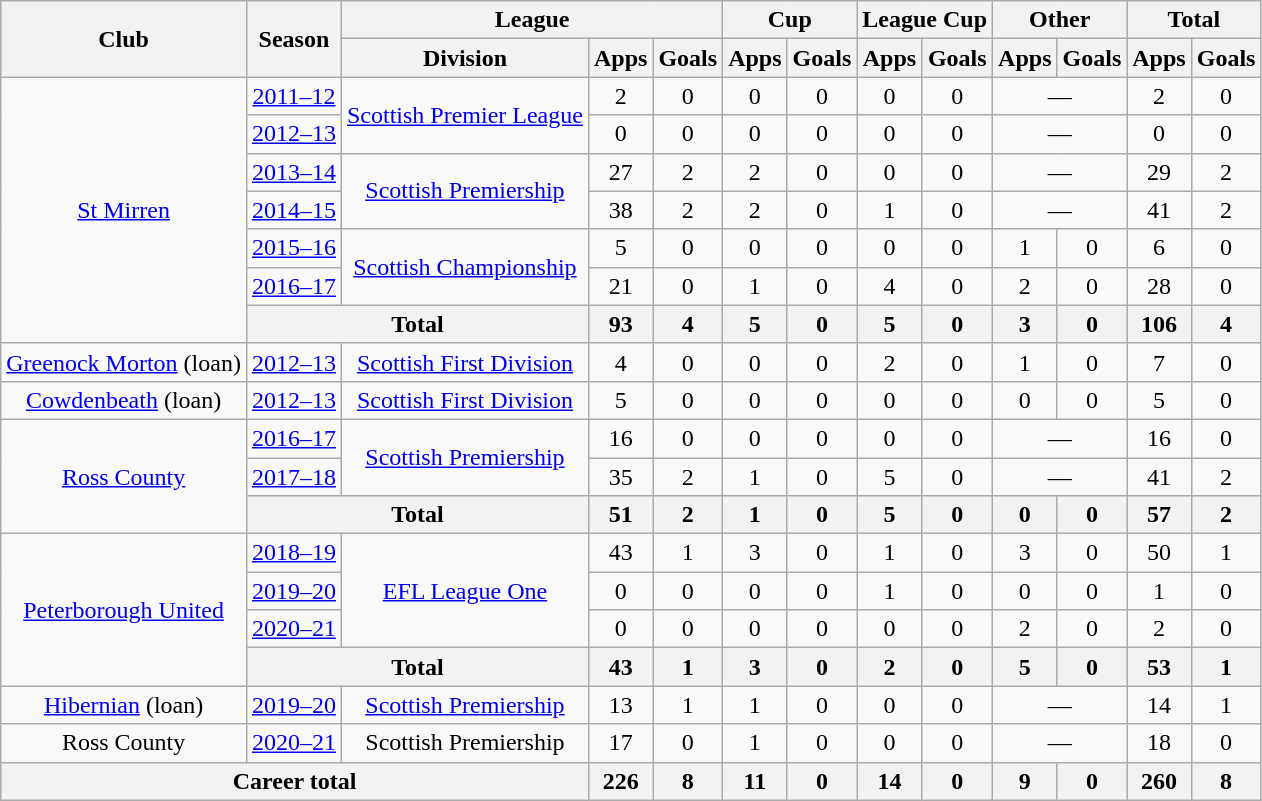<table class="wikitable" style="text-align:center">
<tr>
<th rowspan=2>Club</th>
<th rowspan=2>Season</th>
<th colspan=3>League</th>
<th colspan=2>Cup</th>
<th colspan=2>League Cup</th>
<th colspan=2>Other</th>
<th colspan=2>Total</th>
</tr>
<tr>
<th>Division</th>
<th>Apps</th>
<th>Goals</th>
<th>Apps</th>
<th>Goals</th>
<th>Apps</th>
<th>Goals</th>
<th>Apps</th>
<th>Goals</th>
<th>Apps</th>
<th>Goals</th>
</tr>
<tr>
<td rowspan="7"><a href='#'>St Mirren</a></td>
<td><a href='#'>2011–12</a></td>
<td rowspan="2"><a href='#'>Scottish Premier League</a></td>
<td>2</td>
<td>0</td>
<td>0</td>
<td>0</td>
<td>0</td>
<td>0</td>
<td colspan="2">—</td>
<td>2</td>
<td>0</td>
</tr>
<tr>
<td><a href='#'>2012–13</a></td>
<td>0</td>
<td>0</td>
<td>0</td>
<td>0</td>
<td>0</td>
<td>0</td>
<td colspan="2">—</td>
<td>0</td>
<td>0</td>
</tr>
<tr>
<td><a href='#'>2013–14</a></td>
<td rowspan="2"><a href='#'>Scottish Premiership</a></td>
<td>27</td>
<td>2</td>
<td>2</td>
<td>0</td>
<td>0</td>
<td>0</td>
<td colspan="2">—</td>
<td>29</td>
<td>2</td>
</tr>
<tr>
<td><a href='#'>2014–15</a></td>
<td>38</td>
<td>2</td>
<td>2</td>
<td>0</td>
<td>1</td>
<td>0</td>
<td colspan="2">—</td>
<td>41</td>
<td>2</td>
</tr>
<tr>
<td><a href='#'>2015–16</a></td>
<td rowspan="2"><a href='#'>Scottish Championship</a></td>
<td>5</td>
<td>0</td>
<td>0</td>
<td>0</td>
<td>0</td>
<td>0</td>
<td>1</td>
<td>0</td>
<td>6</td>
<td>0</td>
</tr>
<tr>
<td><a href='#'>2016–17</a></td>
<td>21</td>
<td>0</td>
<td>1</td>
<td>0</td>
<td>4</td>
<td>0</td>
<td>2</td>
<td>0</td>
<td>28</td>
<td>0</td>
</tr>
<tr>
<th colspan="2">Total</th>
<th>93</th>
<th>4</th>
<th>5</th>
<th>0</th>
<th>5</th>
<th>0</th>
<th>3</th>
<th>0</th>
<th>106</th>
<th>4</th>
</tr>
<tr>
<td><a href='#'>Greenock Morton</a> (loan)</td>
<td><a href='#'>2012–13</a></td>
<td><a href='#'>Scottish First Division</a></td>
<td>4</td>
<td>0</td>
<td>0</td>
<td>0</td>
<td>2</td>
<td>0</td>
<td>1</td>
<td>0</td>
<td>7</td>
<td>0</td>
</tr>
<tr>
<td><a href='#'>Cowdenbeath</a> (loan)</td>
<td><a href='#'>2012–13</a></td>
<td><a href='#'>Scottish First Division</a></td>
<td>5</td>
<td>0</td>
<td>0</td>
<td>0</td>
<td>0</td>
<td>0</td>
<td>0</td>
<td>0</td>
<td>5</td>
<td>0</td>
</tr>
<tr>
<td rowspan="3"><a href='#'>Ross County</a></td>
<td><a href='#'>2016–17</a></td>
<td rowspan="2"><a href='#'>Scottish Premiership</a></td>
<td>16</td>
<td>0</td>
<td>0</td>
<td>0</td>
<td>0</td>
<td>0</td>
<td colspan="2">—</td>
<td>16</td>
<td>0</td>
</tr>
<tr>
<td><a href='#'>2017–18</a></td>
<td>35</td>
<td>2</td>
<td>1</td>
<td>0</td>
<td>5</td>
<td>0</td>
<td colspan="2">—</td>
<td>41</td>
<td>2</td>
</tr>
<tr>
<th colspan="2">Total</th>
<th>51</th>
<th>2</th>
<th>1</th>
<th>0</th>
<th>5</th>
<th>0</th>
<th>0</th>
<th>0</th>
<th>57</th>
<th>2</th>
</tr>
<tr>
<td rowspan=4><a href='#'>Peterborough United</a></td>
<td><a href='#'>2018–19</a></td>
<td rowspan=3><a href='#'>EFL League One</a></td>
<td>43</td>
<td>1</td>
<td>3</td>
<td>0</td>
<td>1</td>
<td>0</td>
<td>3</td>
<td>0</td>
<td>50</td>
<td>1</td>
</tr>
<tr>
<td><a href='#'>2019–20</a></td>
<td>0</td>
<td>0</td>
<td>0</td>
<td>0</td>
<td>1</td>
<td>0</td>
<td>0</td>
<td>0</td>
<td>1</td>
<td>0</td>
</tr>
<tr>
<td><a href='#'>2020–21</a></td>
<td>0</td>
<td>0</td>
<td>0</td>
<td>0</td>
<td>0</td>
<td>0</td>
<td>2</td>
<td>0</td>
<td>2</td>
<td>0</td>
</tr>
<tr>
<th colspan=2>Total</th>
<th>43</th>
<th>1</th>
<th>3</th>
<th>0</th>
<th>2</th>
<th>0</th>
<th>5</th>
<th>0</th>
<th>53</th>
<th>1</th>
</tr>
<tr>
<td><a href='#'>Hibernian</a> (loan)</td>
<td><a href='#'>2019–20</a></td>
<td><a href='#'>Scottish Premiership</a></td>
<td>13</td>
<td>1</td>
<td>1</td>
<td>0</td>
<td>0</td>
<td>0</td>
<td colspan=2>—</td>
<td>14</td>
<td>1</td>
</tr>
<tr>
<td>Ross County</td>
<td><a href='#'>2020–21</a></td>
<td>Scottish Premiership</td>
<td>17</td>
<td>0</td>
<td>1</td>
<td>0</td>
<td>0</td>
<td>0</td>
<td colspan=2>—</td>
<td>18</td>
<td>0</td>
</tr>
<tr>
<th colspan="3">Career total</th>
<th>226</th>
<th>8</th>
<th>11</th>
<th>0</th>
<th>14</th>
<th>0</th>
<th>9</th>
<th>0</th>
<th>260</th>
<th>8</th>
</tr>
</table>
